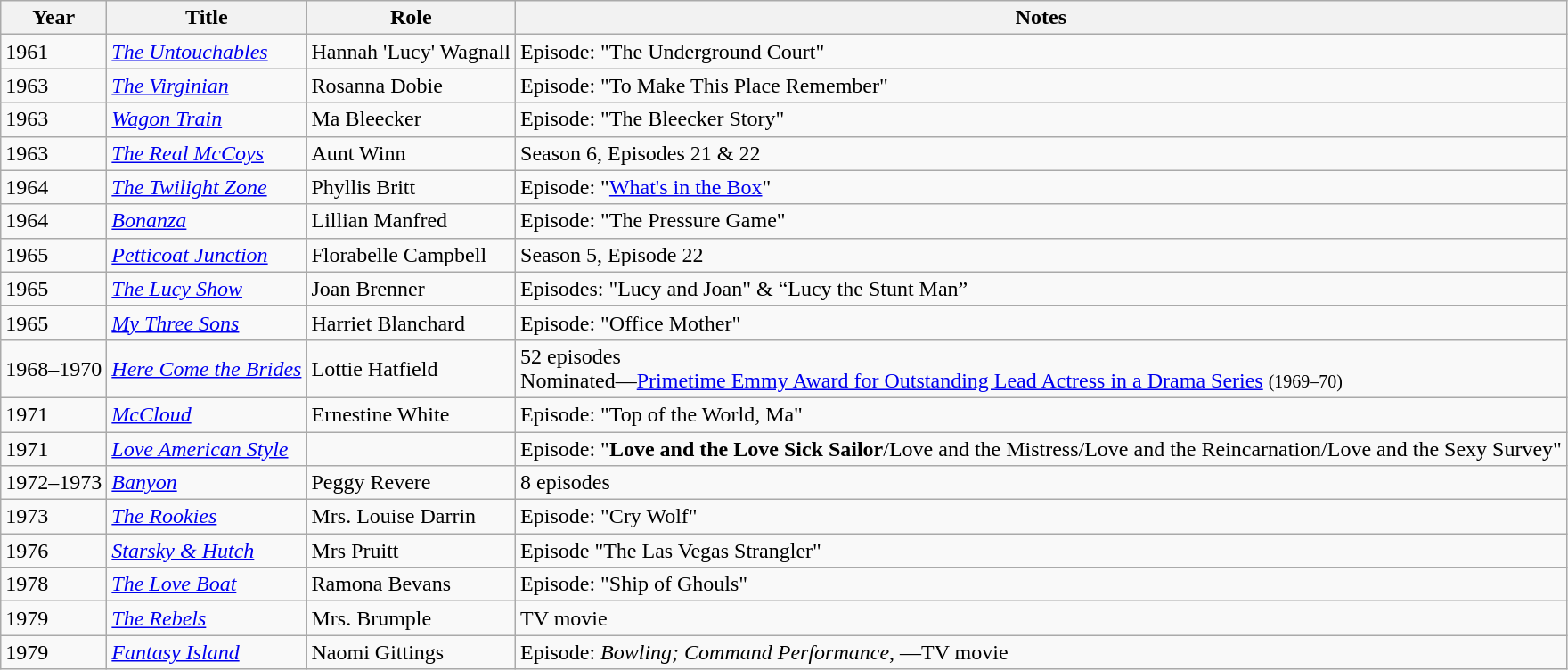<table class="wikitable sortable">
<tr>
<th>Year</th>
<th>Title</th>
<th>Role</th>
<th>Notes</th>
</tr>
<tr>
<td>1961</td>
<td><em><a href='#'>The Untouchables</a></em></td>
<td>Hannah 'Lucy' Wagnall</td>
<td>Episode: "The Underground Court"</td>
</tr>
<tr>
<td>1963</td>
<td><em><a href='#'>The Virginian</a></em></td>
<td>Rosanna Dobie</td>
<td>Episode: "To Make This Place Remember"</td>
</tr>
<tr>
<td>1963</td>
<td><em><a href='#'>Wagon Train</a></em></td>
<td>Ma Bleecker</td>
<td>Episode: "The Bleecker Story"</td>
</tr>
<tr>
<td>1963</td>
<td><em><a href='#'>The Real McCoys</a></em></td>
<td>Aunt Winn</td>
<td>Season 6, Episodes 21 & 22</td>
</tr>
<tr>
<td>1964</td>
<td><em><a href='#'>The Twilight Zone</a></em></td>
<td>Phyllis Britt</td>
<td>Episode: "<a href='#'>What's in the Box</a>"</td>
</tr>
<tr>
<td>1964</td>
<td><em><a href='#'>Bonanza</a></em></td>
<td>Lillian Manfred</td>
<td>Episode: "The Pressure Game"</td>
</tr>
<tr>
<td>1965</td>
<td><em><a href='#'>Petticoat Junction</a></em></td>
<td>Florabelle Campbell</td>
<td>Season 5, Episode 22</td>
</tr>
<tr>
<td>1965</td>
<td><em><a href='#'>The Lucy Show</a></em></td>
<td>Joan Brenner</td>
<td>Episodes: "Lucy and Joan" & “Lucy the Stunt Man”</td>
</tr>
<tr>
<td>1965</td>
<td><em><a href='#'>My Three Sons</a></em></td>
<td>Harriet Blanchard</td>
<td>Episode: "Office Mother"</td>
</tr>
<tr>
<td>1968–1970</td>
<td><em><a href='#'>Here Come the Brides</a></em></td>
<td>Lottie Hatfield</td>
<td>52 episodes<br>Nominated—<a href='#'>Primetime Emmy Award for Outstanding Lead Actress in a Drama Series</a> <small>(1969–70)</small></td>
</tr>
<tr>
<td>1971</td>
<td><em><a href='#'>McCloud</a></em></td>
<td>Ernestine White</td>
<td>Episode: "Top of the World, Ma"</td>
</tr>
<tr>
<td>1971</td>
<td><em><a href='#'>Love American Style</a></em></td>
<td></td>
<td>Episode: "<strong>Love and the Love Sick Sailor</strong>/Love and the Mistress/Love and the Reincarnation/Love and the Sexy Survey"</td>
</tr>
<tr>
<td>1972–1973</td>
<td><em><a href='#'>Banyon</a></em></td>
<td>Peggy Revere</td>
<td>8 episodes</td>
</tr>
<tr>
<td>1973</td>
<td><em><a href='#'>The Rookies</a></em></td>
<td>Mrs. Louise Darrin</td>
<td>Episode:  "Cry Wolf"</td>
</tr>
<tr>
<td>1976</td>
<td><em><a href='#'>Starsky & Hutch</a></em></td>
<td>Mrs Pruitt</td>
<td>Episode "The Las Vegas Strangler"</td>
</tr>
<tr>
<td>1978</td>
<td><em><a href='#'>The Love Boat</a></em></td>
<td>Ramona Bevans</td>
<td>Episode: "Ship of Ghouls"</td>
</tr>
<tr>
<td>1979</td>
<td><em><a href='#'>The Rebels</a></em></td>
<td>Mrs. Brumple</td>
<td>TV movie</td>
</tr>
<tr>
<td>1979</td>
<td><em><a href='#'>Fantasy Island</a></em></td>
<td>Naomi Gittings</td>
<td>Episode: <em>Bowling; Command Performance</em>, —TV movie</td>
</tr>
</table>
